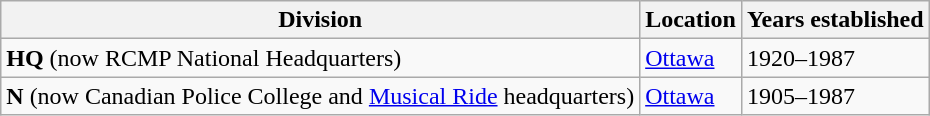<table class="wikitable">
<tr>
<th>Division</th>
<th>Location</th>
<th>Years established</th>
</tr>
<tr>
<td><strong>HQ</strong> (now RCMP National Headquarters)</td>
<td><a href='#'>Ottawa</a></td>
<td>1920–1987</td>
</tr>
<tr>
<td><strong>N</strong> (now Canadian Police College and <a href='#'>Musical Ride</a> headquarters)</td>
<td><a href='#'>Ottawa</a></td>
<td>1905–1987</td>
</tr>
</table>
